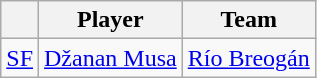<table class="wikitable">
<tr>
<th style="text-align:center;"></th>
<th style="text-align:center;">Player</th>
<th style="text-align:center;">Team</th>
</tr>
<tr>
<td style="text-align:center;"><a href='#'>SF</a></td>
<td> <a href='#'>Džanan Musa</a></td>
<td><a href='#'>Río Breogán</a></td>
</tr>
</table>
